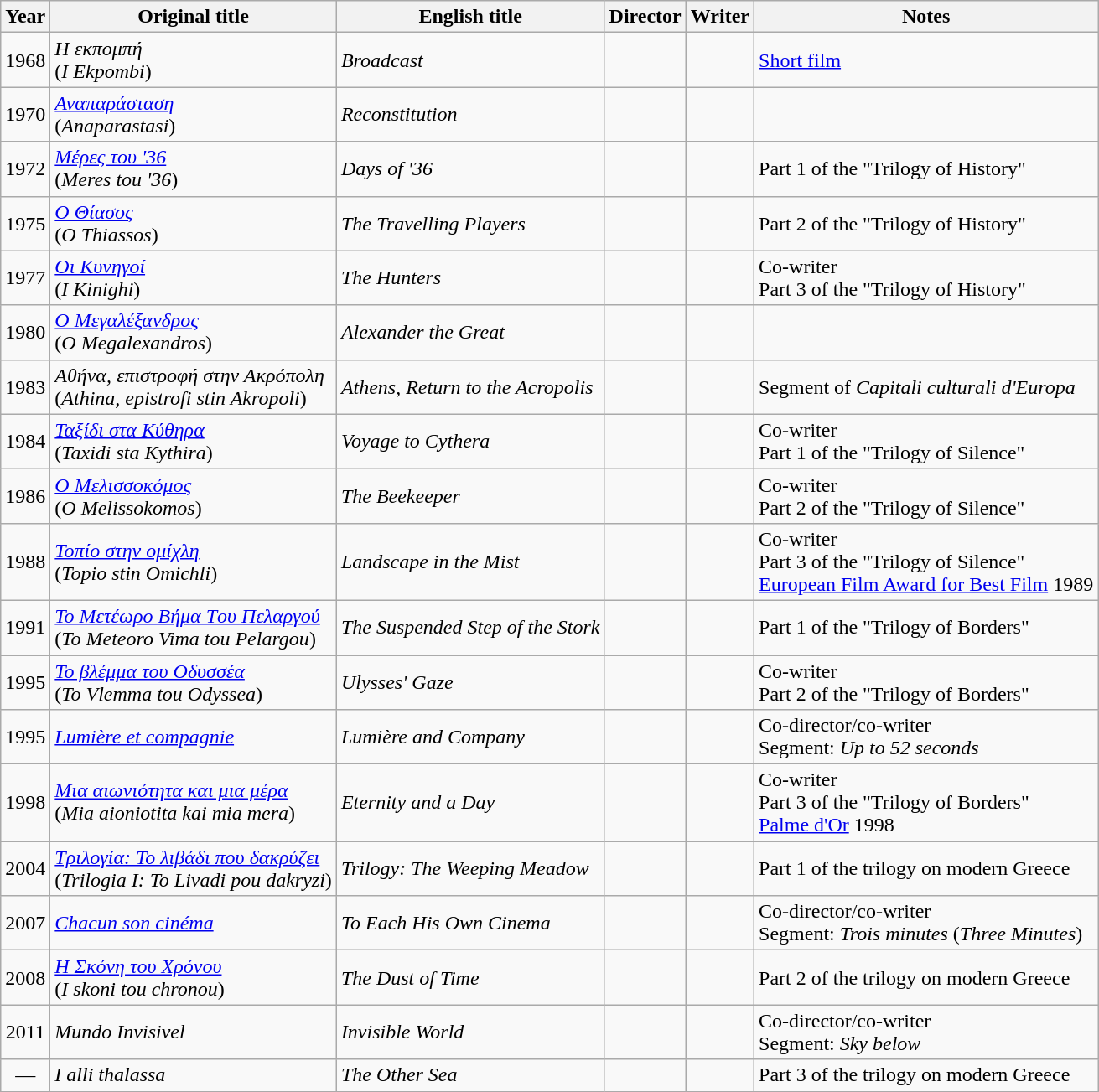<table class="wikitable plainrowheaders sortable" style="margin-right: 0;">
<tr>
<th scope="col">Year</th>
<th scope="col">Original title</th>
<th scope="col">English title</th>
<th scope="col">Director</th>
<th scope="col">Writer</th>
<th scope="col" class=unsortable>Notes</th>
</tr>
<tr>
<td style="text-align: center">1968</td>
<td><em>Η εκπομπή</em><br>(<em>I Ekpombi</em>)</td>
<td><em>Broadcast</em></td>
<td></td>
<td></td>
<td><a href='#'>Short film</a></td>
</tr>
<tr>
<td style="text-align: center">1970</td>
<td><em><a href='#'>Αναπαράσταση</a></em><br>(<em>Anaparastasi</em>)</td>
<td><em>Reconstitution</em></td>
<td></td>
<td></td>
<td></td>
</tr>
<tr>
<td style="text-align: center">1972</td>
<td><em><a href='#'>Μέρες του '36</a></em><br>(<em>Meres tou '36</em>)</td>
<td><em>Days of '36</em></td>
<td></td>
<td></td>
<td>Part 1 of the "Trilogy of History"</td>
</tr>
<tr>
<td style="text-align: center">1975</td>
<td><em><a href='#'>Ο Θίασος</a></em><br>(<em>O Thiassos</em>)</td>
<td><em>The Travelling Players</em></td>
<td></td>
<td></td>
<td>Part 2 of the "Trilogy of History"</td>
</tr>
<tr>
<td style="text-align: center">1977</td>
<td><em><a href='#'>Οι Κυνηγοί</a></em><br>(<em>I Kinighi</em>)</td>
<td><em>The Hunters</em></td>
<td></td>
<td></td>
<td>Co-writer<br>Part 3 of the "Trilogy of History"</td>
</tr>
<tr>
<td style="text-align: center">1980</td>
<td><em><a href='#'>Ο Μεγαλέξανδρος</a></em><br>(<em>O Megalexandros</em>)</td>
<td><em>Alexander the Great</em></td>
<td></td>
<td></td>
<td></td>
</tr>
<tr>
<td style="text-align: center">1983</td>
<td><em>Αθήνα, επιστροφή στην Ακρόπολη</em><br>(<em>Athina, epistrofi stin Akropoli</em>)</td>
<td><em>Athens, Return to the Acropolis</em></td>
<td></td>
<td></td>
<td>Segment of <em>Capitali culturali d'Europa</em></td>
</tr>
<tr>
<td style="text-align: center">1984</td>
<td><em><a href='#'>Ταξίδι στα Κύθηρα</a></em><br>(<em>Taxidi sta Kythira</em>)</td>
<td><em>Voyage to Cythera</em></td>
<td></td>
<td></td>
<td>Co-writer<br>Part 1 of the "Trilogy of Silence"</td>
</tr>
<tr>
<td style="text-align: center">1986</td>
<td><em><a href='#'>Ο Μελισσοκόμος</a></em><br>(<em>O Melissokomos</em>)</td>
<td><em>The Beekeeper</em></td>
<td></td>
<td></td>
<td>Co-writer<br>Part 2 of the "Trilogy of Silence"</td>
</tr>
<tr>
<td style="text-align: center">1988</td>
<td><em><a href='#'>Τοπίο στην ομίχλη</a></em><br>(<em>Topio stin Omichli</em>)</td>
<td><em>Landscape in the Mist</em></td>
<td></td>
<td></td>
<td>Co-writer<br>Part 3 of the "Trilogy of Silence"<br><a href='#'>European Film Award for Best Film</a> 1989</td>
</tr>
<tr>
<td style="text-align: center">1991</td>
<td><em><a href='#'>Το Mετέωρο Bήμα Tου Πελαργού</a></em><br>(<em>To Meteoro Vima tou Pelargou</em>)</td>
<td><em>The Suspended Step of the Stork</em></td>
<td></td>
<td></td>
<td>Part 1 of the "Trilogy of Borders"</td>
</tr>
<tr>
<td style="text-align: center">1995</td>
<td><em><a href='#'>Το βλέμμα του Οδυσσέα</a></em><br>(<em>To Vlemma tou Odyssea</em>)</td>
<td><em>Ulysses' Gaze</em></td>
<td></td>
<td></td>
<td>Co-writer<br>Part 2 of the "Trilogy of Borders"</td>
</tr>
<tr>
<td style="text-align: center">1995</td>
<td><em><a href='#'>Lumière et compagnie</a></em></td>
<td><em>Lumière and Company</em></td>
<td></td>
<td></td>
<td>Co-director/co-writer<br>Segment: <em>Up to 52 seconds</em></td>
</tr>
<tr>
<td style="text-align: center">1998</td>
<td><em><a href='#'>Μια αιωνιότητα και μια μέρα</a></em><br>(<em>Mia aioniotita kai mia mera</em>)</td>
<td><em>Eternity and a Day</em></td>
<td></td>
<td></td>
<td>Co-writer<br>Part 3 of the "Trilogy of Borders"<br><a href='#'>Palme d'Or</a> 1998</td>
</tr>
<tr>
<td style="text-align: center">2004</td>
<td><em><a href='#'>Τριλογία: Το λιβάδι που δακρύζει</a></em><br>(<em>Trilogia I: To Livadi pou dakryzi</em>)</td>
<td><em>Trilogy: The Weeping Meadow</em></td>
<td></td>
<td></td>
<td>Part 1 of the trilogy on modern Greece</td>
</tr>
<tr>
<td style="text-align: center">2007</td>
<td><em><a href='#'>Chacun son cinéma</a></em></td>
<td><em>To Each His Own Cinema</em></td>
<td></td>
<td></td>
<td>Co-director/co-writer<br>Segment: <em>Trois minutes</em> (<em>Three Minutes</em>)</td>
</tr>
<tr>
<td style="text-align: center">2008</td>
<td><em><a href='#'>Η Σκόνη του Χρόνου</a></em><br>(<em>I skoni tou chronou</em>)</td>
<td><em>The Dust of Time</em></td>
<td></td>
<td></td>
<td>Part 2 of the trilogy on modern Greece</td>
</tr>
<tr>
<td style="text-align: center">2011</td>
<td><em>Mundo Invisivel</em></td>
<td><em>Invisible World</em></td>
<td></td>
<td></td>
<td>Co-director/co-writer<br>Segment: <em>Sky below</em></td>
</tr>
<tr>
<td style="text-align: center">—</td>
<td><em>I alli thalassa</em></td>
<td><em>The Other Sea</em></td>
<td></td>
<td></td>
<td>Part 3 of the trilogy on modern Greece</td>
</tr>
</table>
